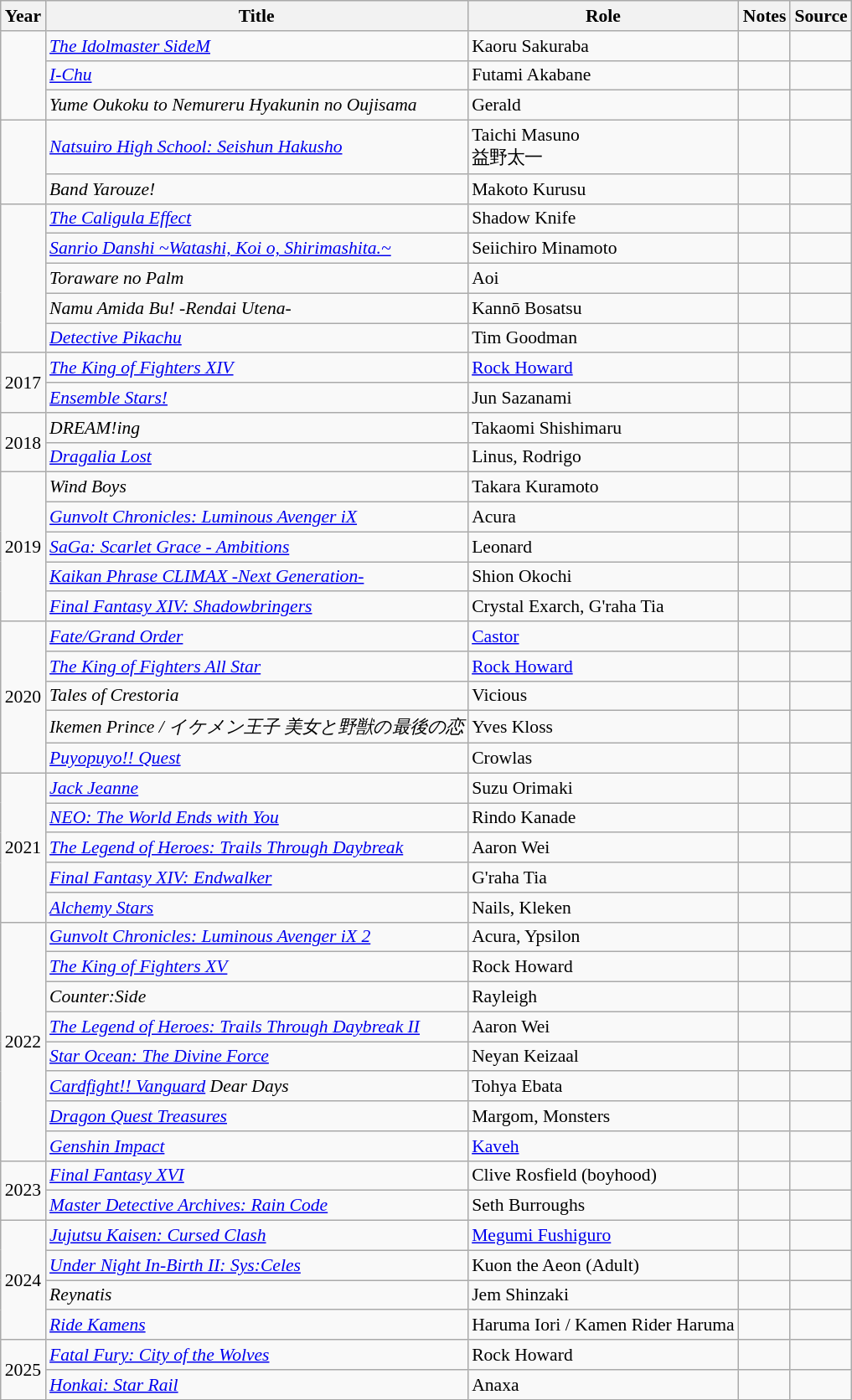<table class="wikitable" style="font-size: 90%;">
<tr>
<th>Year</th>
<th>Title</th>
<th>Role</th>
<th class="unsortable">Notes</th>
<th class="unsortable">Source</th>
</tr>
<tr>
<td rowspan="3"></td>
<td><em><a href='#'>The Idolmaster SideM</a></em></td>
<td>Kaoru Sakuraba</td>
<td></td>
<td></td>
</tr>
<tr>
<td><em><a href='#'>I-Chu</a></em></td>
<td>Futami Akabane</td>
<td></td>
<td></td>
</tr>
<tr>
<td><em>Yume Oukoku to Nemureru Hyakunin no Oujisama</em></td>
<td>Gerald</td>
<td></td>
<td></td>
</tr>
<tr>
<td rowspan="2"></td>
<td><em><a href='#'>Natsuiro High School: Seishun Hakusho</a></em></td>
<td>Taichi Masuno<br>益野太一</td>
<td></td>
<td></td>
</tr>
<tr>
<td><em>Band Yarouze!</em></td>
<td>Makoto Kurusu</td>
<td></td>
<td></td>
</tr>
<tr>
<td rowspan="5"></td>
<td><em><a href='#'>The Caligula Effect</a></em></td>
<td>Shadow Knife</td>
<td></td>
<td></td>
</tr>
<tr>
<td><em><a href='#'>Sanrio Danshi ~Watashi, Koi o, Shirimashita.~</a></em></td>
<td>Seiichiro Minamoto</td>
<td></td>
<td></td>
</tr>
<tr>
<td><em>Toraware no Palm</em></td>
<td>Aoi</td>
<td></td>
<td></td>
</tr>
<tr>
<td><em>Namu Amida Bu! -Rendai Utena-</em></td>
<td>Kannō Bosatsu</td>
<td></td>
<td></td>
</tr>
<tr>
<td><em><a href='#'>Detective Pikachu</a></em></td>
<td>Tim Goodman</td>
<td></td>
<td></td>
</tr>
<tr>
<td rowspan="2">2017</td>
<td><em><a href='#'>The King of Fighters XIV</a></em></td>
<td><a href='#'>Rock Howard</a></td>
<td></td>
<td></td>
</tr>
<tr>
<td><em><a href='#'>Ensemble Stars!</a></em></td>
<td>Jun Sazanami</td>
<td></td>
<td></td>
</tr>
<tr>
<td rowspan="2">2018</td>
<td><em>DREAM!ing</em></td>
<td>Takaomi Shishimaru</td>
<td></td>
<td></td>
</tr>
<tr>
<td><em><a href='#'>Dragalia Lost</a></em></td>
<td>Linus, Rodrigo</td>
<td></td>
<td></td>
</tr>
<tr>
<td rowspan="5">2019</td>
<td><em>Wind Boys</em></td>
<td>Takara Kuramoto</td>
<td></td>
<td></td>
</tr>
<tr>
<td><em><a href='#'>Gunvolt Chronicles: Luminous Avenger iX</a></em></td>
<td>Acura</td>
<td></td>
<td></td>
</tr>
<tr>
<td><em><a href='#'>SaGa: Scarlet Grace - Ambitions</a></em></td>
<td>Leonard</td>
<td></td>
<td></td>
</tr>
<tr>
<td><em><a href='#'>Kaikan Phrase CLIMAX -Next Generation-</a></em></td>
<td>Shion Okochi</td>
<td></td>
<td></td>
</tr>
<tr>
<td><em><a href='#'>Final Fantasy XIV: Shadowbringers</a></em></td>
<td>Crystal Exarch, G'raha Tia</td>
<td></td>
<td></td>
</tr>
<tr>
<td rowspan="5">2020</td>
<td><em><a href='#'>Fate/Grand Order</a></em></td>
<td><a href='#'>Castor</a></td>
<td></td>
<td></td>
</tr>
<tr>
<td><em><a href='#'>The King of Fighters All Star</a></em></td>
<td><a href='#'>Rock Howard</a></td>
<td></td>
<td></td>
</tr>
<tr>
<td><em>Tales of Crestoria</em></td>
<td>Vicious</td>
<td></td>
<td></td>
</tr>
<tr>
<td><em>Ikemen Prince / イケメン王子 美女と野獣の最後の恋</em></td>
<td>Yves Kloss</td>
<td></td>
<td></td>
</tr>
<tr>
<td><em><a href='#'>Puyopuyo!! Quest</a></em></td>
<td>Crowlas</td>
<td></td>
<td></td>
</tr>
<tr>
<td rowspan="5">2021</td>
<td><em><a href='#'>Jack Jeanne</a></em></td>
<td>Suzu Orimaki</td>
<td></td>
<td></td>
</tr>
<tr>
<td><em><a href='#'>NEO: The World Ends with You</a></em></td>
<td>Rindo Kanade</td>
<td></td>
<td></td>
</tr>
<tr>
<td><em><a href='#'>The Legend of Heroes: Trails Through Daybreak</a></em></td>
<td>Aaron Wei</td>
<td></td>
<td></td>
</tr>
<tr>
<td><em><a href='#'>Final Fantasy XIV: Endwalker</a></em></td>
<td>G'raha Tia</td>
<td></td>
<td></td>
</tr>
<tr>
<td><em><a href='#'>Alchemy Stars</a></em></td>
<td>Nails, Kleken</td>
<td></td>
<td></td>
</tr>
<tr>
<td rowspan="8">2022</td>
<td><em><a href='#'>Gunvolt Chronicles: Luminous Avenger iX 2</a></em></td>
<td>Acura, Ypsilon</td>
<td></td>
<td></td>
</tr>
<tr>
<td><em><a href='#'>The King of Fighters XV</a></em></td>
<td>Rock Howard</td>
<td></td>
<td></td>
</tr>
<tr>
<td><em>Counter:Side</em></td>
<td>Rayleigh</td>
<td></td>
<td></td>
</tr>
<tr>
<td><em><a href='#'>The Legend of Heroes: Trails Through Daybreak II</a></em></td>
<td>Aaron Wei</td>
<td></td>
<td></td>
</tr>
<tr>
<td><em><a href='#'>Star Ocean: The Divine Force</a></em></td>
<td>Neyan Keizaal</td>
<td></td>
<td></td>
</tr>
<tr>
<td><em><a href='#'>Cardfight!! Vanguard</a> Dear Days</em></td>
<td>Tohya Ebata</td>
<td></td>
<td></td>
</tr>
<tr>
<td><em><a href='#'>Dragon Quest Treasures</a></em></td>
<td>Margom, Monsters</td>
<td></td>
<td></td>
</tr>
<tr>
<td><em><a href='#'>Genshin Impact</a></em></td>
<td><a href='#'>Kaveh</a></td>
<td></td>
<td></td>
</tr>
<tr>
<td rowspan="2">2023</td>
<td><em><a href='#'>Final Fantasy XVI</a></em></td>
<td>Clive Rosfield (boyhood)</td>
<td></td>
<td></td>
</tr>
<tr>
<td><em><a href='#'>Master Detective Archives: Rain Code</a></em></td>
<td>Seth Burroughs</td>
<td></td>
<td></td>
</tr>
<tr>
<td rowspan="4">2024</td>
<td><em><a href='#'>Jujutsu Kaisen: Cursed Clash</a></em></td>
<td><a href='#'>Megumi Fushiguro</a></td>
<td></td>
<td></td>
</tr>
<tr>
<td><em><a href='#'>Under Night In-Birth II: Sys:Celes</a></em></td>
<td>Kuon the Aeon (Adult)</td>
<td></td>
<td></td>
</tr>
<tr>
<td><em>Reynatis</em></td>
<td>Jem Shinzaki</td>
<td></td>
<td></td>
</tr>
<tr>
<td><em><a href='#'>Ride Kamens</a></em></td>
<td>Haruma Iori / Kamen Rider Haruma</td>
<td></td>
<td></td>
</tr>
<tr>
<td rowspan="2">2025</td>
<td><em><a href='#'>Fatal Fury: City of the Wolves</a></em></td>
<td>Rock Howard</td>
<td></td>
<td></td>
</tr>
<tr>
<td><em><a href='#'>Honkai: Star Rail</a></em></td>
<td>Anaxa</td>
<td></td>
<td></td>
</tr>
</table>
